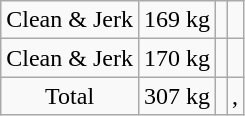<table class = "wikitable" style="text-align:center;">
<tr>
<td>Clean & Jerk</td>
<td>169 kg</td>
<td align=left></td>
<td></td>
</tr>
<tr>
<td>Clean & Jerk</td>
<td>170 kg</td>
<td align=left></td>
<td></td>
</tr>
<tr>
<td>Total</td>
<td>307 kg</td>
<td align=left></td>
<td>, </td>
</tr>
</table>
